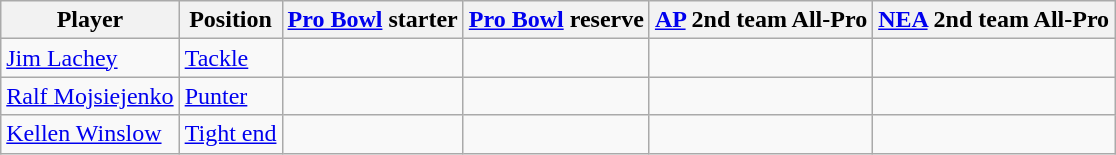<table class="wikitable">
<tr>
<th>Player</th>
<th>Position</th>
<th><a href='#'>Pro Bowl</a> starter</th>
<th><a href='#'>Pro Bowl</a> reserve</th>
<th><a href='#'>AP</a> 2nd team All-Pro</th>
<th><a href='#'>NEA</a> 2nd team All-Pro</th>
</tr>
<tr>
<td><a href='#'>Jim Lachey</a></td>
<td><a href='#'>Tackle</a></td>
<td></td>
<td></td>
<td></td>
<td></td>
</tr>
<tr>
<td><a href='#'>Ralf Mojsiejenko</a></td>
<td><a href='#'>Punter</a></td>
<td></td>
<td></td>
<td></td>
<td></td>
</tr>
<tr>
<td><a href='#'>Kellen Winslow</a></td>
<td><a href='#'>Tight end</a></td>
<td></td>
<td></td>
<td></td>
<td></td>
</tr>
</table>
